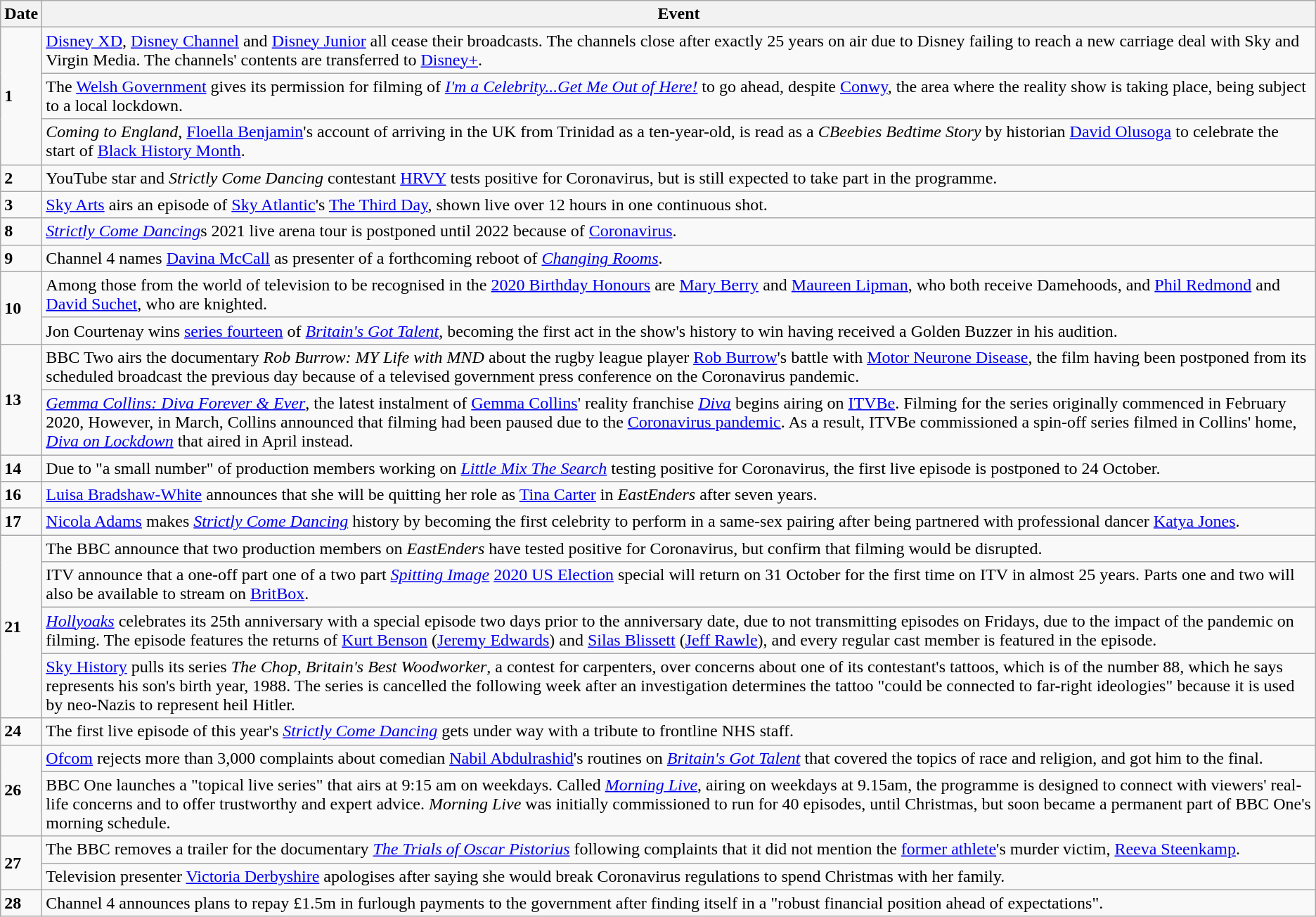<table class="wikitable">
<tr>
<th>Date</th>
<th>Event</th>
</tr>
<tr>
<td rowspan=3><strong>1</strong></td>
<td><a href='#'>Disney XD</a>, <a href='#'>Disney Channel</a> and <a href='#'>Disney Junior</a> all cease their broadcasts. The channels close after exactly 25 years on air due to Disney failing to reach a new carriage deal with Sky and Virgin Media. The channels' contents are transferred to <a href='#'>Disney+</a>.</td>
</tr>
<tr>
<td>The <a href='#'>Welsh Government</a> gives its permission for filming of <em><a href='#'>I'm a Celebrity...Get Me Out of Here!</a></em> to go ahead, despite <a href='#'>Conwy</a>, the area where the reality show is taking place, being subject to a local lockdown.</td>
</tr>
<tr>
<td><em>Coming to England</em>, <a href='#'>Floella Benjamin</a>'s account of arriving in the UK from Trinidad as a ten-year-old, is read as a <em>CBeebies Bedtime Story</em> by historian <a href='#'>David Olusoga</a> to celebrate the start of <a href='#'>Black History Month</a>.</td>
</tr>
<tr>
<td><strong>2</strong></td>
<td>YouTube star and <em>Strictly Come Dancing</em> contestant <a href='#'>HRVY</a> tests positive for Coronavirus, but is still expected to take part in the programme.</td>
</tr>
<tr>
<td><strong>3</strong></td>
<td><a href='#'>Sky Arts</a> airs an episode of <a href='#'>Sky Atlantic</a>'s <a href='#'>The Third Day</a>, shown live over 12 hours in one continuous shot.</td>
</tr>
<tr>
<td><strong>8</strong></td>
<td><em><a href='#'>Strictly Come Dancing</a></em>s 2021 live arena tour is postponed until 2022 because of <a href='#'>Coronavirus</a>.</td>
</tr>
<tr>
<td><strong>9</strong></td>
<td>Channel 4 names <a href='#'>Davina McCall</a> as presenter of a forthcoming reboot of <em><a href='#'>Changing Rooms</a></em>.</td>
</tr>
<tr>
<td rowspan=2><strong>10</strong></td>
<td>Among those from the world of television to be recognised in the <a href='#'>2020 Birthday Honours</a> are <a href='#'>Mary Berry</a> and <a href='#'>Maureen Lipman</a>, who both receive Damehoods, and <a href='#'>Phil Redmond</a> and <a href='#'>David Suchet</a>, who are knighted.</td>
</tr>
<tr>
<td>Jon Courtenay wins <a href='#'>series fourteen</a> of <em><a href='#'>Britain's Got Talent</a></em>, becoming the first act in the show's history to win having received a Golden Buzzer in his audition.</td>
</tr>
<tr>
<td rowspan="2"><strong>13</strong></td>
<td>BBC Two airs the documentary <em>Rob Burrow: MY Life with MND</em> about the rugby league player <a href='#'>Rob Burrow</a>'s battle with <a href='#'>Motor Neurone Disease</a>, the film having been postponed from its scheduled broadcast the previous day because of a televised government press conference on the Coronavirus pandemic.</td>
</tr>
<tr>
<td><em><a href='#'>Gemma Collins: Diva Forever & Ever</a></em>, the latest instalment of <a href='#'>Gemma Collins</a>' reality franchise <em><a href='#'>Diva</a></em> begins airing on <a href='#'>ITVBe</a>. Filming for the series originally commenced in February 2020, However, in March, Collins announced that filming had been paused due to the <a href='#'>Coronavirus pandemic</a>. As a result, ITVBe commissioned a spin-off series filmed in Collins' home, <em><a href='#'>Diva on Lockdown</a></em> that aired in April instead.</td>
</tr>
<tr>
<td><strong>14</strong></td>
<td>Due to "a small number" of production members working on <em><a href='#'>Little Mix The Search</a></em> testing positive for Coronavirus, the first live episode is postponed to 24 October.</td>
</tr>
<tr>
<td><strong>16</strong></td>
<td><a href='#'>Luisa Bradshaw-White</a> announces that she will be quitting her role as <a href='#'>Tina Carter</a> in <em>EastEnders</em> after seven years.</td>
</tr>
<tr>
<td><strong>17</strong></td>
<td><a href='#'>Nicola Adams</a> makes <em><a href='#'>Strictly Come Dancing</a></em> history by becoming the first celebrity to perform in a same-sex pairing after being partnered with professional dancer <a href='#'>Katya Jones</a>.</td>
</tr>
<tr>
<td rowspan=4><strong>21</strong></td>
<td>The BBC announce that two production members on <em>EastEnders</em> have tested positive for Coronavirus, but confirm that filming would be disrupted.</td>
</tr>
<tr>
<td>ITV announce that a one-off part one of a two part <em><a href='#'>Spitting Image</a></em> <a href='#'>2020 US Election</a> special will return on 31 October for the first time on ITV in almost 25 years. Parts one and two will also be available to stream on <a href='#'>BritBox</a>.</td>
</tr>
<tr>
<td><em><a href='#'>Hollyoaks</a></em> celebrates its 25th anniversary with a special episode two days prior to the anniversary date, due to not transmitting episodes on Fridays, due to the impact of the pandemic on filming. The episode features the returns of <a href='#'>Kurt Benson</a> (<a href='#'>Jeremy Edwards</a>) and <a href='#'>Silas Blissett</a> (<a href='#'>Jeff Rawle</a>), and every regular cast member is featured in the episode.</td>
</tr>
<tr>
<td><a href='#'>Sky History</a> pulls its series <em>The Chop, Britain's Best Woodworker</em>, a contest for carpenters, over concerns about one of its contestant's tattoos, which is of the number 88, which he says represents his son's birth year, 1988. The series is cancelled the following week after an investigation determines the tattoo "could be connected to far-right ideologies" because it is used by neo-Nazis to represent heil Hitler.</td>
</tr>
<tr>
<td><strong>24</strong></td>
<td>The first live episode of this year's <em><a href='#'>Strictly Come Dancing</a></em> gets under way with a tribute to frontline NHS staff.</td>
</tr>
<tr>
<td rowspan=2><strong>26</strong></td>
<td><a href='#'>Ofcom</a> rejects more than 3,000 complaints about comedian <a href='#'>Nabil Abdulrashid</a>'s routines on <em><a href='#'>Britain's Got Talent</a></em> that covered the topics of race and religion, and got him to the final.</td>
</tr>
<tr>
<td>BBC One launches a "topical live series" that airs at 9:15 am on weekdays. Called <em><a href='#'>Morning Live</a></em>, airing on weekdays at 9.15am, the programme is designed to connect with viewers' real-life concerns and to offer trustworthy and expert advice. <em>Morning Live</em> was initially commissioned to run for 40 episodes, until Christmas, but soon became a permanent part of BBC One's morning schedule.</td>
</tr>
<tr>
<td rowspan=2><strong>27</strong></td>
<td>The BBC removes a trailer for the documentary <em><a href='#'>The Trials of Oscar Pistorius</a></em> following complaints that it did not mention the <a href='#'>former athlete</a>'s murder victim, <a href='#'>Reeva Steenkamp</a>.</td>
</tr>
<tr>
<td>Television presenter <a href='#'>Victoria Derbyshire</a> apologises after saying she would break Coronavirus regulations to spend Christmas with her family.</td>
</tr>
<tr>
<td><strong>28</strong></td>
<td>Channel 4 announces plans to repay £1.5m in furlough payments to the government after finding itself in a "robust financial position ahead of expectations".</td>
</tr>
</table>
